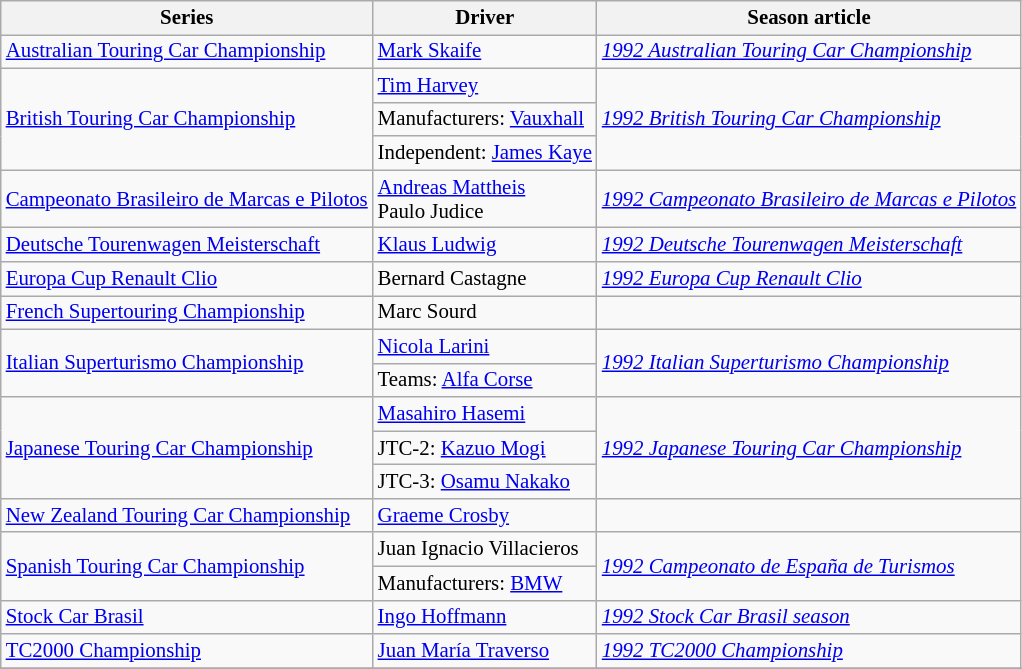<table class="wikitable" style="font-size: 87%;">
<tr>
<th>Series</th>
<th>Driver</th>
<th>Season article</th>
</tr>
<tr>
<td><a href='#'>Australian Touring Car Championship</a></td>
<td> <a href='#'>Mark Skaife</a></td>
<td><em><a href='#'>1992 Australian Touring Car Championship</a></em></td>
</tr>
<tr>
<td rowspan=3><a href='#'>British Touring Car Championship</a></td>
<td> <a href='#'>Tim Harvey</a></td>
<td rowspan=3><em><a href='#'>1992 British Touring Car Championship</a></em></td>
</tr>
<tr>
<td>Manufacturers:  <a href='#'>Vauxhall</a></td>
</tr>
<tr>
<td>Independent:  <a href='#'>James Kaye</a></td>
</tr>
<tr>
<td><a href='#'>Campeonato Brasileiro de Marcas e Pilotos</a></td>
<td> <a href='#'>Andreas Mattheis</a><br> Paulo Judice</td>
<td><em><a href='#'>1992 Campeonato Brasileiro de Marcas e Pilotos</a></em></td>
</tr>
<tr>
<td><a href='#'>Deutsche Tourenwagen Meisterschaft</a></td>
<td> <a href='#'>Klaus Ludwig</a></td>
<td><em><a href='#'>1992 Deutsche Tourenwagen Meisterschaft</a></em></td>
</tr>
<tr>
<td><a href='#'>Europa Cup Renault Clio</a></td>
<td> Bernard Castagne</td>
<td><em><a href='#'>1992 Europa Cup Renault Clio</a></em></td>
</tr>
<tr>
<td><a href='#'>French Supertouring Championship</a></td>
<td> Marc Sourd</td>
<td></td>
</tr>
<tr>
<td rowspan=2><a href='#'>Italian Superturismo Championship</a></td>
<td> <a href='#'>Nicola Larini</a></td>
<td rowspan=2><em><a href='#'>1992 Italian Superturismo Championship</a></em></td>
</tr>
<tr>
<td>Teams:  <a href='#'>Alfa Corse</a></td>
</tr>
<tr>
<td rowspan=3><a href='#'>Japanese Touring Car Championship</a></td>
<td> <a href='#'>Masahiro Hasemi</a></td>
<td rowspan=3><em><a href='#'>1992 Japanese Touring Car Championship</a></em></td>
</tr>
<tr>
<td>JTC-2:  <a href='#'>Kazuo Mogi</a></td>
</tr>
<tr>
<td>JTC-3:  <a href='#'>Osamu Nakako</a></td>
</tr>
<tr>
<td><a href='#'>New Zealand Touring Car Championship</a></td>
<td> <a href='#'>Graeme Crosby</a></td>
<td></td>
</tr>
<tr>
<td rowspan=2><a href='#'>Spanish Touring Car Championship</a></td>
<td> Juan Ignacio Villacieros</td>
<td rowspan=2><em><a href='#'>1992 Campeonato de España de Turismos</a></em></td>
</tr>
<tr>
<td>Manufacturers:  <a href='#'>BMW</a></td>
</tr>
<tr>
<td><a href='#'>Stock Car Brasil</a></td>
<td> <a href='#'>Ingo Hoffmann</a></td>
<td><em><a href='#'>1992 Stock Car Brasil season</a></em></td>
</tr>
<tr>
<td><a href='#'>TC2000 Championship</a></td>
<td> <a href='#'>Juan María Traverso</a></td>
<td><em><a href='#'>1992 TC2000 Championship</a></em></td>
</tr>
<tr>
</tr>
</table>
